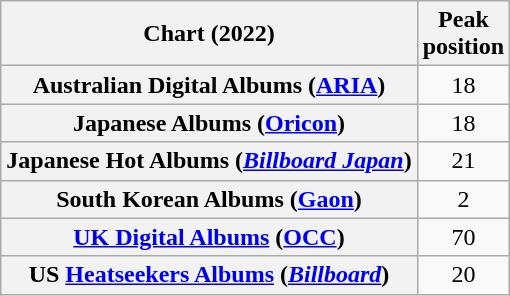<table class="wikitable sortable plainrowheaders" style="text-align:center">
<tr>
<th scope="col">Chart (2022)</th>
<th scope="col">Peak<br>position</th>
</tr>
<tr>
<th scope="row">Australian Digital Albums (<a href='#'>ARIA</a>)</th>
<td>18</td>
</tr>
<tr>
<th scope="row">Japanese Albums (<a href='#'>Oricon</a>)</th>
<td>18</td>
</tr>
<tr>
<th scope="row">Japanese Hot Albums (<em><a href='#'>Billboard Japan</a></em>)</th>
<td>21</td>
</tr>
<tr>
<th scope="row">South Korean Albums (<a href='#'>Gaon</a>)</th>
<td>2</td>
</tr>
<tr>
<th scope="row"><a href='#'>UK Digital Albums</a> (<a href='#'>OCC</a>)</th>
<td>70</td>
</tr>
<tr>
<th scope="row">US <a href='#'>Heatseekers Albums</a> (<em><a href='#'>Billboard</a></em>)</th>
<td>20</td>
</tr>
</table>
